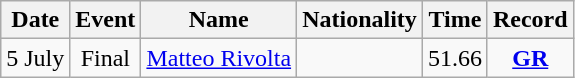<table class="wikitable" style=text-align:center>
<tr>
<th>Date</th>
<th>Event</th>
<th>Name</th>
<th>Nationality</th>
<th>Time</th>
<th>Record</th>
</tr>
<tr>
<td>5 July</td>
<td>Final</td>
<td align=left><a href='#'>Matteo Rivolta</a></td>
<td align=left></td>
<td>51.66</td>
<td><strong><a href='#'>GR</a></strong></td>
</tr>
</table>
